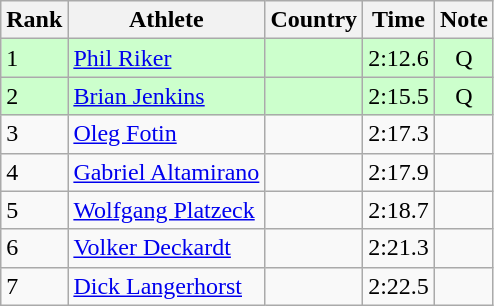<table class="wikitable sortable">
<tr>
<th>Rank</th>
<th>Athlete</th>
<th>Country</th>
<th>Time</th>
<th>Note</th>
</tr>
<tr bgcolor=#CCFFCC>
<td>1</td>
<td><a href='#'>Phil Riker</a></td>
<td></td>
<td>2:12.6</td>
<td align=center>Q</td>
</tr>
<tr bgcolor=#CCFFCC>
<td>2</td>
<td><a href='#'>Brian Jenkins</a></td>
<td></td>
<td>2:15.5</td>
<td align=center>Q</td>
</tr>
<tr>
<td>3</td>
<td><a href='#'>Oleg Fotin</a></td>
<td></td>
<td>2:17.3</td>
<td></td>
</tr>
<tr>
<td>4</td>
<td><a href='#'>Gabriel Altamirano</a></td>
<td></td>
<td>2:17.9</td>
<td></td>
</tr>
<tr>
<td>5</td>
<td><a href='#'>Wolfgang Platzeck</a></td>
<td></td>
<td>2:18.7</td>
<td></td>
</tr>
<tr>
<td>6</td>
<td><a href='#'>Volker Deckardt</a></td>
<td></td>
<td>2:21.3</td>
<td></td>
</tr>
<tr>
<td>7</td>
<td><a href='#'>Dick Langerhorst</a></td>
<td></td>
<td>2:22.5</td>
<td></td>
</tr>
</table>
